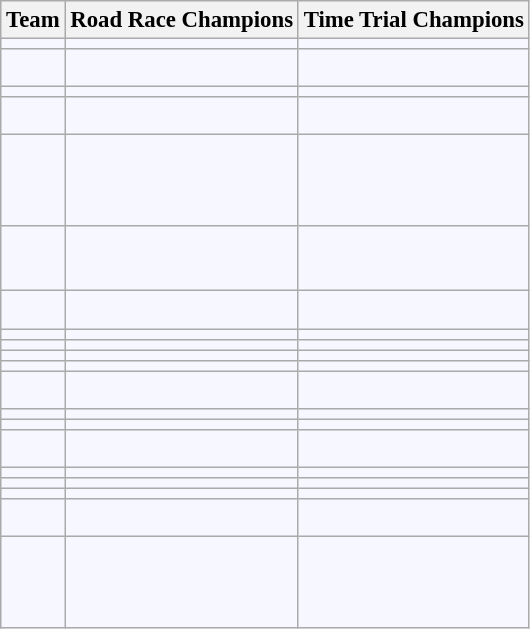<table class="wikitable sortable"  style="background:#f7f8ff; font-size:95%;">
<tr>
<th>Team</th>
<th>Road Race Champions</th>
<th>Time Trial Champions</th>
</tr>
<tr>
<td></td>
<td></td>
<td></td>
</tr>
<tr>
<td></td>
<td> </td>
<td> <br> </td>
</tr>
<tr>
<td></td>
<td></td>
<td></td>
</tr>
<tr>
<td></td>
<td> <br> </td>
<td> </td>
</tr>
<tr>
<td></td>
<td> </td>
<td>  <br> <br> <br> </td>
</tr>
<tr>
<td></td>
<td> <br>  <br>  </td>
<td> </td>
</tr>
<tr>
<td></td>
<td></td>
<td> <br>  </td>
</tr>
<tr>
<td></td>
<td> </td>
<td> </td>
</tr>
<tr>
<td></td>
<td> </td>
<td> </td>
</tr>
<tr>
<td></td>
<td> </td>
<td></td>
</tr>
<tr>
<td></td>
<td> </td>
<td></td>
</tr>
<tr>
<td></td>
<td> </td>
<td> <br>  </td>
</tr>
<tr>
<td></td>
<td></td>
<td></td>
</tr>
<tr>
<td></td>
<td></td>
<td></td>
</tr>
<tr>
<td></td>
<td> <br> </td>
<td> </td>
</tr>
<tr>
<td></td>
<td></td>
<td></td>
</tr>
<tr>
<td></td>
<td></td>
<td></td>
</tr>
<tr>
<td></td>
<td></td>
<td> </td>
</tr>
<tr>
<td></td>
<td> </td>
<td> <br> </td>
</tr>
<tr>
<td></td>
<td> </td>
<td> <br>  <br>  <br>  </td>
</tr>
</table>
